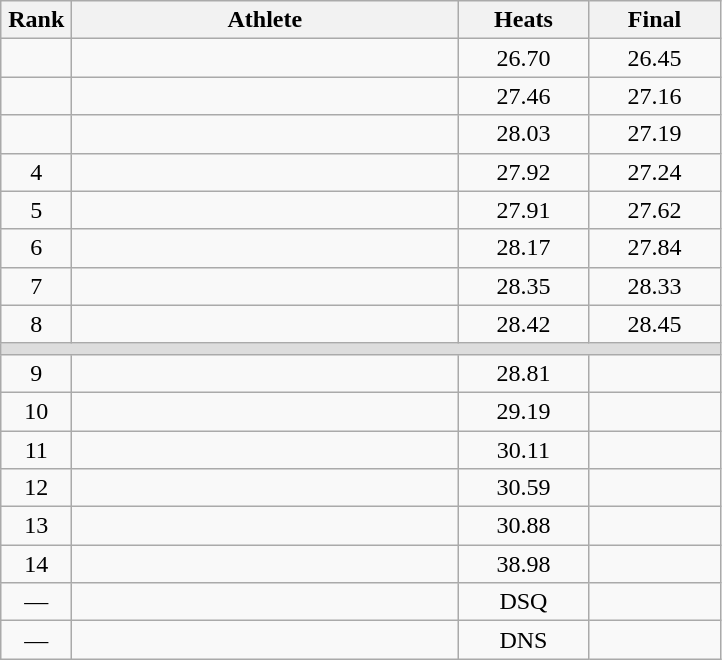<table class=wikitable style="text-align:center">
<tr>
<th width=40>Rank</th>
<th width=250>Athlete</th>
<th width=80>Heats</th>
<th width=80>Final</th>
</tr>
<tr>
<td></td>
<td align=left></td>
<td>26.70</td>
<td>26.45</td>
</tr>
<tr>
<td></td>
<td align=left></td>
<td>27.46</td>
<td>27.16</td>
</tr>
<tr>
<td></td>
<td align=left></td>
<td>28.03</td>
<td>27.19</td>
</tr>
<tr>
<td>4</td>
<td align=left></td>
<td>27.92</td>
<td>27.24</td>
</tr>
<tr>
<td>5</td>
<td align=left></td>
<td>27.91</td>
<td>27.62</td>
</tr>
<tr>
<td>6</td>
<td align=left></td>
<td>28.17</td>
<td>27.84</td>
</tr>
<tr>
<td>7</td>
<td align=left></td>
<td>28.35</td>
<td>28.33</td>
</tr>
<tr>
<td>8</td>
<td align=left></td>
<td>28.42</td>
<td>28.45</td>
</tr>
<tr bgcolor=#DDDDDD>
<td colspan=4></td>
</tr>
<tr>
<td>9</td>
<td align=left></td>
<td>28.81</td>
<td></td>
</tr>
<tr>
<td>10</td>
<td align=left></td>
<td>29.19</td>
<td></td>
</tr>
<tr>
<td>11</td>
<td align=left></td>
<td>30.11</td>
<td></td>
</tr>
<tr>
<td>12</td>
<td align=left></td>
<td>30.59</td>
<td></td>
</tr>
<tr>
<td>13</td>
<td align=left></td>
<td>30.88</td>
<td></td>
</tr>
<tr>
<td>14</td>
<td align=left></td>
<td>38.98</td>
<td></td>
</tr>
<tr>
<td>—</td>
<td align=left></td>
<td>DSQ</td>
<td></td>
</tr>
<tr>
<td>—</td>
<td align=left></td>
<td>DNS</td>
<td></td>
</tr>
</table>
